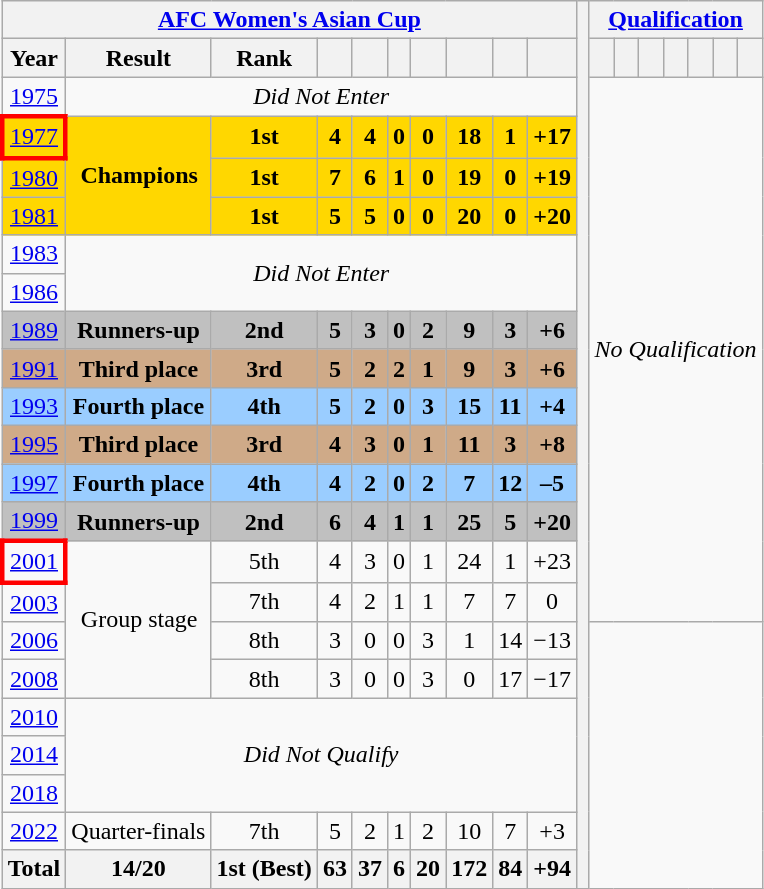<table class="wikitable" style="text-align: center;">
<tr>
<th colspan=10><a href='#'>AFC Women's Asian Cup</a></th>
<th width=1 rowspan=23></th>
<th colspan=7><a href='#'>Qualification</a></th>
</tr>
<tr>
<th>Year</th>
<th>Result</th>
<th>Rank</th>
<th></th>
<th></th>
<th></th>
<th></th>
<th></th>
<th></th>
<th></th>
<th></th>
<th></th>
<th></th>
<th></th>
<th></th>
<th></th>
<th></th>
</tr>
<tr>
<td> <a href='#'>1975</a></td>
<td colspan=9><em>Did Not Enter</em></td>
<td colspan=7 rowspan=14><em>No Qualification</em></td>
</tr>
<tr style="background:gold;">
<td style="border: 3px solid red"> <a href='#'>1977</a></td>
<td rowspan=3><strong>Champions</strong></td>
<td><strong>1st</strong></td>
<td><strong>4</strong></td>
<td><strong>4</strong></td>
<td><strong>0</strong></td>
<td><strong>0</strong></td>
<td><strong>18</strong></td>
<td><strong>1</strong></td>
<td><strong>+17</strong></td>
</tr>
<tr style="background:gold;">
<td> <a href='#'>1980</a></td>
<td><strong>1st</strong></td>
<td><strong>7</strong></td>
<td><strong>6</strong></td>
<td><strong>1</strong></td>
<td><strong>0</strong></td>
<td><strong>19</strong></td>
<td><strong>0</strong></td>
<td><strong>+19</strong></td>
</tr>
<tr style="background:gold;">
<td> <a href='#'>1981</a></td>
<td><strong>1st</strong></td>
<td><strong>5</strong></td>
<td><strong>5</strong></td>
<td><strong>0</strong></td>
<td><strong>0</strong></td>
<td><strong>20</strong></td>
<td><strong>0</strong></td>
<td><strong>+20</strong></td>
</tr>
<tr>
<td> <a href='#'>1983</a></td>
<td colspan=9 rowspan=2><em>Did Not Enter</em></td>
</tr>
<tr>
<td> <a href='#'>1986</a></td>
</tr>
<tr style="background:silver;">
<td> <a href='#'>1989</a></td>
<td><strong>Runners-up</strong></td>
<td><strong>2nd</strong></td>
<td><strong>5</strong></td>
<td><strong>3</strong></td>
<td><strong>0</strong></td>
<td><strong>2</strong></td>
<td><strong>9</strong></td>
<td><strong>3</strong></td>
<td><strong>+6</strong></td>
</tr>
<tr style="background:#cfaa88;">
<td> <a href='#'>1991</a></td>
<td><strong>Third place</strong></td>
<td><strong>3rd</strong></td>
<td><strong>5</strong></td>
<td><strong>2</strong></td>
<td><strong>2</strong></td>
<td><strong>1</strong></td>
<td><strong>9</strong></td>
<td><strong>3</strong></td>
<td><strong>+6</strong></td>
</tr>
<tr style="background:#9acdff;">
<td> <a href='#'>1993</a></td>
<td><strong>Fourth place</strong></td>
<td><strong>4th</strong></td>
<td><strong>5</strong></td>
<td><strong>2</strong></td>
<td><strong>0</strong></td>
<td><strong>3</strong></td>
<td><strong>15</strong></td>
<td><strong>11</strong></td>
<td><strong>+4</strong></td>
</tr>
<tr style="background:#cfaa88;">
<td> <a href='#'>1995</a></td>
<td><strong>Third place</strong></td>
<td><strong>3rd</strong></td>
<td><strong>4</strong></td>
<td><strong>3</strong></td>
<td><strong>0</strong></td>
<td><strong>1</strong></td>
<td><strong>11</strong></td>
<td><strong>3</strong></td>
<td><strong>+8</strong></td>
</tr>
<tr style="background:#9acdff;">
<td> <a href='#'>1997</a></td>
<td><strong>Fourth place</strong></td>
<td><strong>4th</strong></td>
<td><strong>4</strong></td>
<td><strong>2</strong></td>
<td><strong>0</strong></td>
<td><strong>2</strong></td>
<td><strong>7</strong></td>
<td><strong>12</strong></td>
<td><strong>–5</strong></td>
</tr>
<tr style="background:silver;">
<td> <a href='#'>1999</a></td>
<td><strong>Runners-up</strong></td>
<td><strong>2nd</strong></td>
<td><strong>6</strong></td>
<td><strong>4</strong></td>
<td><strong>1</strong></td>
<td><strong>1</strong></td>
<td><strong>25</strong></td>
<td><strong>5</strong></td>
<td><strong>+20</strong></td>
</tr>
<tr>
<td style="border: 3px solid red"> <a href='#'>2001</a></td>
<td rowspan=4>Group stage</td>
<td>5th</td>
<td>4</td>
<td>3</td>
<td>0</td>
<td>1</td>
<td>24</td>
<td>1</td>
<td>+23</td>
</tr>
<tr>
<td> <a href='#'>2003</a></td>
<td>7th</td>
<td>4</td>
<td>2</td>
<td>1</td>
<td>1</td>
<td>7</td>
<td>7</td>
<td>0</td>
</tr>
<tr>
<td> <a href='#'>2006</a></td>
<td>8th</td>
<td>3</td>
<td>0</td>
<td>0</td>
<td>3</td>
<td>1</td>
<td>14</td>
<td>−13</td>
</tr>
<tr>
<td> <a href='#'>2008</a></td>
<td>8th</td>
<td>3</td>
<td>0</td>
<td>0</td>
<td>3</td>
<td>0</td>
<td>17</td>
<td>−17</td>
</tr>
<tr>
<td> <a href='#'>2010</a></td>
<td colspan=9 rowspan=3><em>Did Not Qualify</em></td>
</tr>
<tr>
<td> <a href='#'>2014</a></td>
</tr>
<tr>
<td> <a href='#'>2018</a></td>
</tr>
<tr>
<td> <a href='#'>2022</a></td>
<td>Quarter-finals</td>
<td>7th</td>
<td>5</td>
<td>2</td>
<td>1</td>
<td>2</td>
<td>10</td>
<td>7</td>
<td>+3</td>
</tr>
<tr>
<th><strong>Total</strong></th>
<th><strong>14/20</strong></th>
<th><strong>1st (Best)</strong></th>
<th><strong>63</strong></th>
<th><strong>37</strong></th>
<th><strong>6</strong></th>
<th><strong>20</strong></th>
<th><strong>172</strong></th>
<th><strong>84</strong></th>
<th><strong>+94</strong></th>
</tr>
</table>
